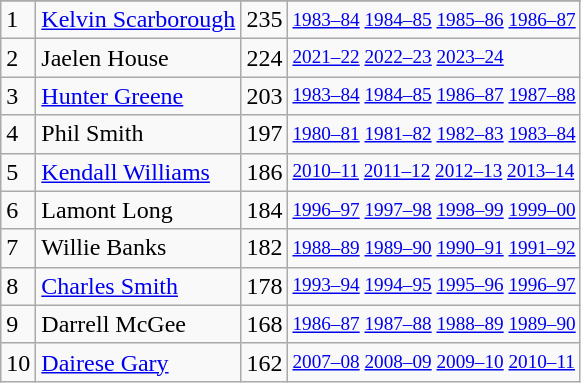<table class="wikitable">
<tr>
</tr>
<tr>
<td>1</td>
<td><a href='#'>Kelvin Scarborough</a></td>
<td>235</td>
<td style="font-size:80%;"><a href='#'>1983–84</a> <a href='#'>1984–85</a> <a href='#'>1985–86</a> <a href='#'>1986–87</a></td>
</tr>
<tr>
<td>2</td>
<td>Jaelen House</td>
<td>224</td>
<td style="font-size:80%;"><a href='#'>2021–22</a> <a href='#'>2022–23</a> <a href='#'>2023–24</a></td>
</tr>
<tr>
<td>3</td>
<td><a href='#'>Hunter Greene</a></td>
<td>203</td>
<td style="font-size:80%;"><a href='#'>1983–84</a> <a href='#'>1984–85</a> <a href='#'>1986–87</a> <a href='#'>1987–88</a></td>
</tr>
<tr>
<td>4</td>
<td>Phil Smith</td>
<td>197</td>
<td style="font-size:80%;"><a href='#'>1980–81</a> <a href='#'>1981–82</a> <a href='#'>1982–83</a> <a href='#'>1983–84</a></td>
</tr>
<tr>
<td>5</td>
<td><a href='#'>Kendall Williams</a></td>
<td>186</td>
<td style="font-size:80%;"><a href='#'>2010–11</a> <a href='#'>2011–12</a> <a href='#'>2012–13</a> <a href='#'>2013–14</a></td>
</tr>
<tr>
<td>6</td>
<td>Lamont Long</td>
<td>184</td>
<td style="font-size:80%;"><a href='#'>1996–97</a> <a href='#'>1997–98</a> <a href='#'>1998–99</a> <a href='#'>1999–00</a></td>
</tr>
<tr>
<td>7</td>
<td>Willie Banks</td>
<td>182</td>
<td style="font-size:80%;"><a href='#'>1988–89</a> <a href='#'>1989–90</a> <a href='#'>1990–91</a> <a href='#'>1991–92</a></td>
</tr>
<tr>
<td>8</td>
<td><a href='#'>Charles Smith</a></td>
<td>178</td>
<td style="font-size:80%;"><a href='#'>1993–94</a> <a href='#'>1994–95</a> <a href='#'>1995–96</a> <a href='#'>1996–97</a></td>
</tr>
<tr>
<td>9</td>
<td>Darrell McGee</td>
<td>168</td>
<td style="font-size:80%;"><a href='#'>1986–87</a> <a href='#'>1987–88</a> <a href='#'>1988–89</a> <a href='#'>1989–90</a></td>
</tr>
<tr>
<td>10</td>
<td><a href='#'>Dairese Gary</a></td>
<td>162</td>
<td style="font-size:80%;"><a href='#'>2007–08</a> <a href='#'>2008–09</a> <a href='#'>2009–10</a> <a href='#'>2010–11</a></td>
</tr>
</table>
